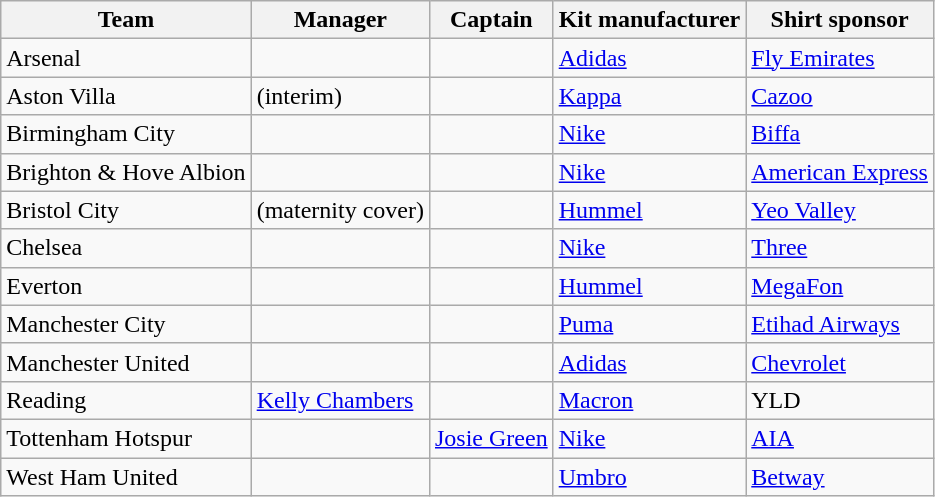<table class="wikitable sortable" style="text-align:left;">
<tr>
<th>Team</th>
<th>Manager</th>
<th>Captain</th>
<th>Kit manufacturer</th>
<th>Shirt sponsor</th>
</tr>
<tr>
<td>Arsenal</td>
<td> </td>
<td> </td>
<td><a href='#'>Adidas</a></td>
<td><a href='#'>Fly Emirates</a></td>
</tr>
<tr>
<td>Aston Villa</td>
<td>  (interim)</td>
<td> </td>
<td><a href='#'>Kappa</a></td>
<td><a href='#'>Cazoo</a></td>
</tr>
<tr>
<td>Birmingham City</td>
<td> </td>
<td> </td>
<td><a href='#'>Nike</a></td>
<td><a href='#'>Biffa</a></td>
</tr>
<tr>
<td>Brighton & Hove Albion</td>
<td> </td>
<td> </td>
<td><a href='#'>Nike</a></td>
<td><a href='#'>American Express</a></td>
</tr>
<tr>
<td>Bristol City</td>
<td>  (maternity cover)</td>
<td> </td>
<td><a href='#'>Hummel</a></td>
<td><a href='#'>Yeo Valley</a></td>
</tr>
<tr>
<td>Chelsea</td>
<td> </td>
<td> </td>
<td><a href='#'>Nike</a></td>
<td><a href='#'>Three</a></td>
</tr>
<tr>
<td>Everton</td>
<td> </td>
<td> </td>
<td><a href='#'>Hummel</a></td>
<td><a href='#'>MegaFon</a></td>
</tr>
<tr>
<td>Manchester City</td>
<td> </td>
<td> </td>
<td><a href='#'>Puma</a></td>
<td><a href='#'>Etihad Airways</a></td>
</tr>
<tr>
<td>Manchester United</td>
<td> </td>
<td> </td>
<td><a href='#'>Adidas</a></td>
<td><a href='#'>Chevrolet</a></td>
</tr>
<tr>
<td>Reading</td>
<td> <a href='#'>Kelly Chambers</a></td>
<td> </td>
<td><a href='#'>Macron</a></td>
<td>YLD</td>
</tr>
<tr>
<td>Tottenham Hotspur</td>
<td> </td>
<td> <a href='#'>Josie Green</a></td>
<td><a href='#'>Nike</a></td>
<td><a href='#'>AIA</a></td>
</tr>
<tr>
<td>West Ham United</td>
<td> </td>
<td> </td>
<td><a href='#'>Umbro</a></td>
<td><a href='#'>Betway</a></td>
</tr>
</table>
